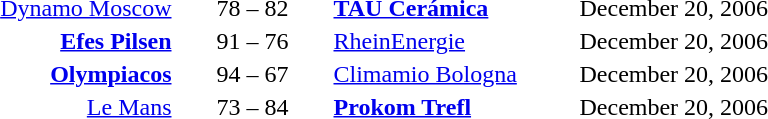<table style="text-align:center">
<tr>
<th width=160></th>
<th width=100></th>
<th width=160></th>
<th width=200></th>
</tr>
<tr>
<td align=right><a href='#'>Dynamo Moscow</a> </td>
<td>78 – 82</td>
<td align=left> <strong><a href='#'>TAU Cerámica</a></strong></td>
<td align=left>December 20, 2006</td>
</tr>
<tr>
<td align=right><strong><a href='#'>Efes Pilsen</a></strong> </td>
<td>91 – 76</td>
<td align=left> <a href='#'>RheinEnergie</a></td>
<td align=left>December 20, 2006</td>
</tr>
<tr>
<td align=right><strong><a href='#'>Olympiacos</a></strong> </td>
<td>94 – 67</td>
<td align=left> <a href='#'>Climamio Bologna</a></td>
<td align=left>December 20, 2006</td>
</tr>
<tr>
<td align=right><a href='#'>Le Mans</a> </td>
<td>73 – 84</td>
<td align=left> <strong><a href='#'>Prokom Trefl</a></strong></td>
<td align=left>December 20, 2006</td>
</tr>
</table>
